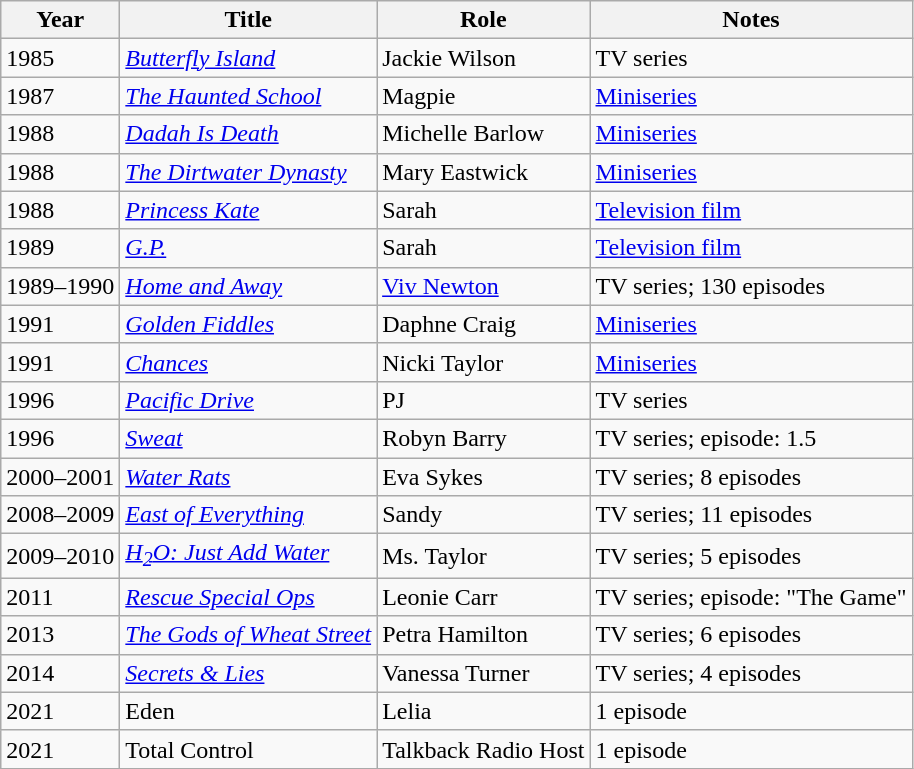<table class="wikitable sortable">
<tr>
<th>Year</th>
<th>Title</th>
<th>Role</th>
<th class="unsortable">Notes</th>
</tr>
<tr>
<td>1985</td>
<td><em><a href='#'>Butterfly Island</a></em></td>
<td>Jackie Wilson</td>
<td>TV series</td>
</tr>
<tr>
<td>1987</td>
<td><em><a href='#'>The Haunted School</a></em></td>
<td>Magpie</td>
<td><a href='#'>Miniseries</a></td>
</tr>
<tr>
<td>1988</td>
<td><em><a href='#'>Dadah Is Death</a></em></td>
<td>Michelle Barlow</td>
<td><a href='#'>Miniseries</a></td>
</tr>
<tr>
<td>1988</td>
<td><em><a href='#'>The Dirtwater Dynasty</a></em></td>
<td>Mary Eastwick</td>
<td><a href='#'>Miniseries</a></td>
</tr>
<tr>
<td>1988</td>
<td><em><a href='#'>Princess Kate</a></em></td>
<td>Sarah</td>
<td><a href='#'>Television film</a></td>
</tr>
<tr>
<td>1989</td>
<td><em><a href='#'>G.P.</a></em></td>
<td>Sarah</td>
<td><a href='#'>Television film</a></td>
</tr>
<tr>
<td>1989–1990</td>
<td><em><a href='#'>Home and Away</a></em></td>
<td><a href='#'>Viv Newton</a></td>
<td>TV series; 130 episodes</td>
</tr>
<tr>
<td>1991</td>
<td><em><a href='#'>Golden Fiddles</a></em></td>
<td>Daphne Craig</td>
<td><a href='#'>Miniseries</a></td>
</tr>
<tr>
<td>1991</td>
<td><em><a href='#'>Chances</a></em></td>
<td>Nicki Taylor</td>
<td><a href='#'>Miniseries</a></td>
</tr>
<tr>
<td>1996</td>
<td><em><a href='#'>Pacific Drive</a></em></td>
<td>PJ</td>
<td>TV series</td>
</tr>
<tr>
<td>1996</td>
<td><em><a href='#'>Sweat</a></em></td>
<td>Robyn Barry</td>
<td>TV series; episode: 1.5</td>
</tr>
<tr>
<td>2000–2001</td>
<td><em><a href='#'>Water Rats</a></em></td>
<td>Eva Sykes</td>
<td>TV series; 8 episodes</td>
</tr>
<tr>
<td>2008–2009</td>
<td><em><a href='#'>East of Everything</a></em></td>
<td>Sandy</td>
<td>TV series; 11 episodes</td>
</tr>
<tr>
<td>2009–2010</td>
<td><em><a href='#'>H<sub>2</sub>O: Just Add Water</a></em></td>
<td>Ms. Taylor</td>
<td>TV series; 5 episodes</td>
</tr>
<tr>
<td>2011</td>
<td><em><a href='#'>Rescue Special Ops</a></em></td>
<td>Leonie Carr</td>
<td>TV series; episode: "The Game"</td>
</tr>
<tr>
<td>2013</td>
<td><em><a href='#'>The Gods of Wheat Street</a></em></td>
<td>Petra Hamilton</td>
<td>TV series; 6 episodes</td>
</tr>
<tr>
<td>2014</td>
<td><em><a href='#'>Secrets & Lies</a></em></td>
<td>Vanessa Turner</td>
<td>TV series; 4 episodes</td>
</tr>
<tr>
<td>2021</td>
<td>Eden</td>
<td>Lelia</td>
<td>1 episode</td>
</tr>
<tr>
<td>2021</td>
<td>Total Control</td>
<td>Talkback Radio Host</td>
<td>1 episode</td>
</tr>
</table>
